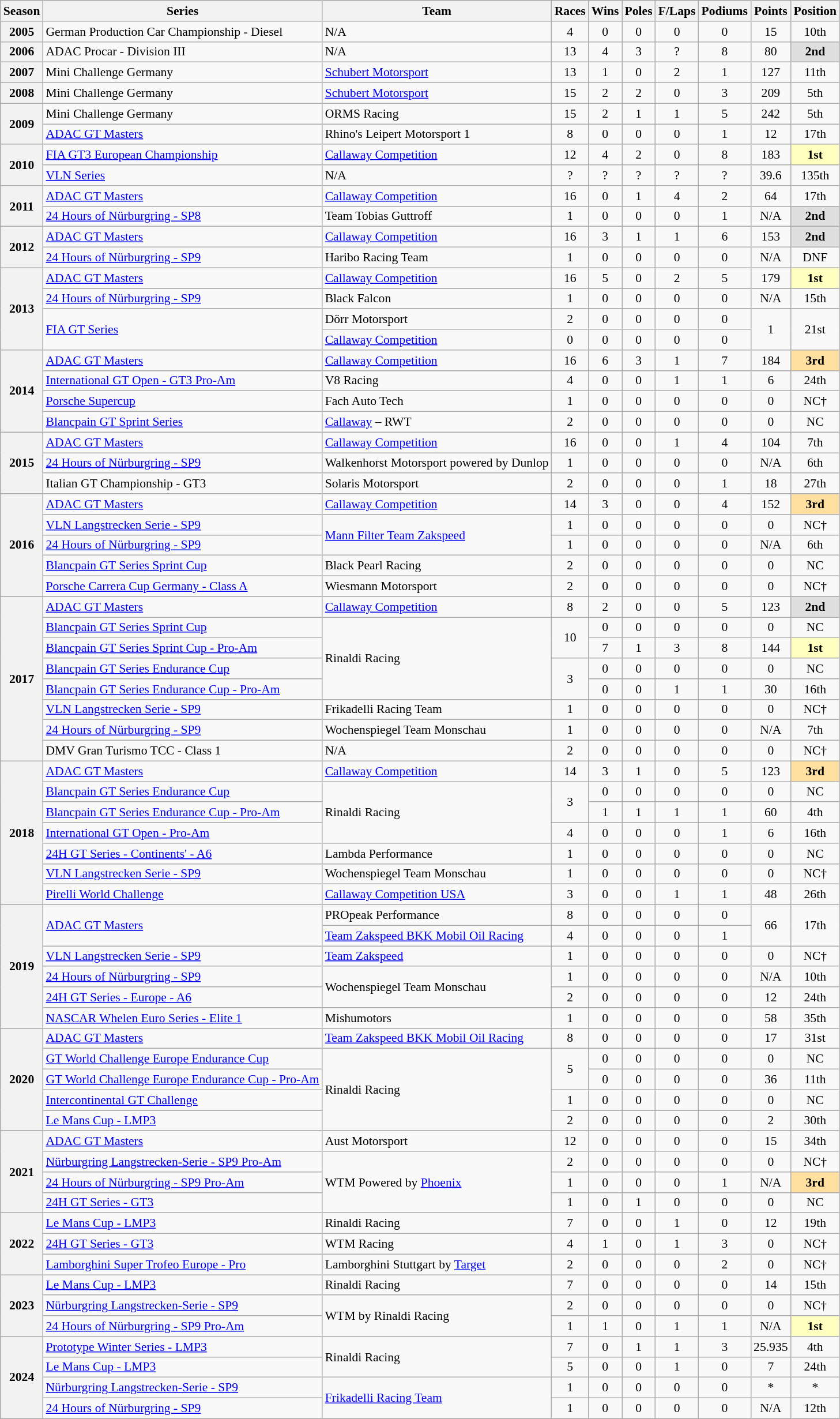<table class="wikitable" style="font-size: 90%; text-align:center">
<tr>
<th>Season</th>
<th>Series</th>
<th>Team</th>
<th>Races</th>
<th>Wins</th>
<th>Poles</th>
<th>F/Laps</th>
<th>Podiums</th>
<th>Points</th>
<th>Position</th>
</tr>
<tr>
<th>2005</th>
<td align=left>German Production Car Championship - Diesel</td>
<td align="left">N/A</td>
<td>4</td>
<td>0</td>
<td>0</td>
<td>0</td>
<td>0</td>
<td>15</td>
<td>10th</td>
</tr>
<tr>
<th>2006</th>
<td align="left">ADAC Procar - Division III</td>
<td align="left">N/A</td>
<td>13</td>
<td>4</td>
<td>3</td>
<td>?</td>
<td>8</td>
<td>80</td>
<td style="background:#DFDFDF;"><strong>2nd</strong></td>
</tr>
<tr>
<th>2007</th>
<td align="left">Mini Challenge Germany</td>
<td align="left"><a href='#'>Schubert Motorsport</a></td>
<td>13</td>
<td>1</td>
<td>0</td>
<td>2</td>
<td>1</td>
<td>127</td>
<td>11th</td>
</tr>
<tr>
<th>2008</th>
<td align="left">Mini Challenge Germany</td>
<td align="left"><a href='#'>Schubert Motorsport</a></td>
<td>15</td>
<td>2</td>
<td>2</td>
<td>0</td>
<td>3</td>
<td>209</td>
<td>5th</td>
</tr>
<tr>
<th rowspan="2">2009</th>
<td align="left">Mini Challenge Germany</td>
<td align="left">ORMS Racing</td>
<td>15</td>
<td>2</td>
<td>1</td>
<td>1</td>
<td>5</td>
<td>242</td>
<td>5th</td>
</tr>
<tr>
<td align="left"><a href='#'>ADAC GT Masters</a></td>
<td align="left">Rhino's Leipert Motorsport 1</td>
<td>8</td>
<td>0</td>
<td>0</td>
<td>0</td>
<td>1</td>
<td>12</td>
<td>17th</td>
</tr>
<tr>
<th rowspan="2">2010</th>
<td align="left"><a href='#'>FIA GT3 European Championship</a></td>
<td align="left"><a href='#'>Callaway Competition</a></td>
<td>12</td>
<td>4</td>
<td>2</td>
<td>0</td>
<td>8</td>
<td>183</td>
<td style="background:#FFFFBF;"><strong>1st</strong></td>
</tr>
<tr>
<td align="left"><a href='#'>VLN Series</a></td>
<td align="left">N/A</td>
<td>?</td>
<td>?</td>
<td>?</td>
<td>?</td>
<td>?</td>
<td>39.6</td>
<td>135th</td>
</tr>
<tr>
<th rowspan="2">2011</th>
<td align="left"><a href='#'>ADAC GT Masters</a></td>
<td align="left"><a href='#'>Callaway Competition</a></td>
<td>16</td>
<td>0</td>
<td>1</td>
<td>4</td>
<td>2</td>
<td>64</td>
<td>17th</td>
</tr>
<tr>
<td align="left"><a href='#'>24 Hours of Nürburgring - SP8</a></td>
<td align="left">Team Tobias Guttroff</td>
<td>1</td>
<td>0</td>
<td>0</td>
<td>0</td>
<td>1</td>
<td>N/A</td>
<td style="background:#DFDFDF;"><strong>2nd</strong></td>
</tr>
<tr>
<th rowspan="2">2012</th>
<td align="left"><a href='#'>ADAC GT Masters</a></td>
<td align="left"><a href='#'>Callaway Competition</a></td>
<td>16</td>
<td>3</td>
<td>1</td>
<td>1</td>
<td>6</td>
<td>153</td>
<td style="background:#DFDFDF;"><strong>2nd</strong></td>
</tr>
<tr>
<td align="left"><a href='#'>24 Hours of Nürburgring - SP9</a></td>
<td align="left">Haribo Racing Team</td>
<td>1</td>
<td>0</td>
<td>0</td>
<td>0</td>
<td>0</td>
<td>N/A</td>
<td>DNF</td>
</tr>
<tr>
<th rowspan="4">2013</th>
<td align="left"><a href='#'>ADAC GT Masters</a></td>
<td align="left"><a href='#'>Callaway Competition</a></td>
<td>16</td>
<td>5</td>
<td>0</td>
<td>2</td>
<td>5</td>
<td>179</td>
<td style="background:#FFFFBF;"><strong>1st</strong></td>
</tr>
<tr>
<td align="left"><a href='#'>24 Hours of Nürburgring - SP9</a></td>
<td align="left">Black Falcon</td>
<td>1</td>
<td>0</td>
<td>0</td>
<td>0</td>
<td>0</td>
<td>N/A</td>
<td>15th</td>
</tr>
<tr>
<td rowspan="2" align="left"><a href='#'>FIA GT Series</a></td>
<td align="left">Dörr Motorsport</td>
<td>2</td>
<td>0</td>
<td>0</td>
<td>0</td>
<td>0</td>
<td rowspan="2">1</td>
<td rowspan="2">21st</td>
</tr>
<tr>
<td align="left"><a href='#'>Callaway Competition</a></td>
<td>0</td>
<td>0</td>
<td>0</td>
<td>0</td>
<td>0</td>
</tr>
<tr>
<th rowspan="4">2014</th>
<td align="left"><a href='#'>ADAC GT Masters</a></td>
<td align="left"><a href='#'>Callaway Competition</a></td>
<td>16</td>
<td>6</td>
<td>3</td>
<td>1</td>
<td>7</td>
<td>184</td>
<td style="background:#FFDF9F;"><strong>3rd</strong></td>
</tr>
<tr>
<td align="left"><a href='#'>International GT Open - GT3 Pro-Am</a></td>
<td align="left">V8 Racing</td>
<td>4</td>
<td>0</td>
<td>0</td>
<td>1</td>
<td>1</td>
<td>6</td>
<td>24th</td>
</tr>
<tr>
<td align="left"><a href='#'>Porsche Supercup</a></td>
<td align="left">Fach Auto Tech</td>
<td>1</td>
<td>0</td>
<td>0</td>
<td>0</td>
<td>0</td>
<td>0</td>
<td>NC†</td>
</tr>
<tr>
<td align="left"><a href='#'>Blancpain GT Sprint Series</a></td>
<td align="left"><a href='#'>Callaway</a> – RWT</td>
<td>2</td>
<td>0</td>
<td>0</td>
<td>0</td>
<td>0</td>
<td>0</td>
<td>NC</td>
</tr>
<tr>
<th rowspan="3">2015</th>
<td align="left"><a href='#'>ADAC GT Masters</a></td>
<td align="left"><a href='#'>Callaway Competition</a></td>
<td>16</td>
<td>0</td>
<td>0</td>
<td>1</td>
<td>4</td>
<td>104</td>
<td>7th</td>
</tr>
<tr>
<td align="left"><a href='#'>24 Hours of Nürburgring - SP9</a></td>
<td align="left">Walkenhorst Motorsport powered by Dunlop</td>
<td>1</td>
<td>0</td>
<td>0</td>
<td>0</td>
<td>0</td>
<td>N/A</td>
<td>6th</td>
</tr>
<tr>
<td align="left">Italian GT Championship - GT3</td>
<td align="left">Solaris Motorsport</td>
<td>2</td>
<td>0</td>
<td>0</td>
<td>0</td>
<td>1</td>
<td>18</td>
<td>27th</td>
</tr>
<tr>
<th rowspan="5">2016</th>
<td align="left"><a href='#'>ADAC GT Masters</a></td>
<td align="left"><a href='#'>Callaway Competition</a></td>
<td>14</td>
<td>3</td>
<td>0</td>
<td>0</td>
<td>4</td>
<td>152</td>
<td style="background:#FFDF9F;"><strong>3rd</strong></td>
</tr>
<tr>
<td align="left"><a href='#'>VLN Langstrecken Serie - SP9</a></td>
<td rowspan="2" align="left"><a href='#'>Mann Filter Team Zakspeed</a></td>
<td>1</td>
<td>0</td>
<td>0</td>
<td>0</td>
<td>0</td>
<td>0</td>
<td>NC†</td>
</tr>
<tr>
<td align="left"><a href='#'>24 Hours of Nürburgring - SP9</a></td>
<td>1</td>
<td>0</td>
<td>0</td>
<td>0</td>
<td>0</td>
<td>N/A</td>
<td>6th</td>
</tr>
<tr>
<td align="left"><a href='#'>Blancpain GT Series Sprint Cup</a></td>
<td align="left">Black Pearl Racing</td>
<td>2</td>
<td>0</td>
<td>0</td>
<td>0</td>
<td>0</td>
<td>0</td>
<td>NC</td>
</tr>
<tr>
<td align="left"><a href='#'>Porsche Carrera Cup Germany - Class A</a></td>
<td align="left">Wiesmann Motorsport</td>
<td>2</td>
<td>0</td>
<td>0</td>
<td>0</td>
<td>0</td>
<td>0</td>
<td>NC†</td>
</tr>
<tr>
<th rowspan="8">2017</th>
<td align="left"><a href='#'>ADAC GT Masters</a></td>
<td align="left"><a href='#'>Callaway Competition</a></td>
<td>8</td>
<td>2</td>
<td>0</td>
<td>0</td>
<td>5</td>
<td>123</td>
<td style="background:#DFDFDF;"><strong>2nd</strong></td>
</tr>
<tr>
<td align="left"><a href='#'>Blancpain GT Series Sprint Cup</a></td>
<td rowspan="4" align="left">Rinaldi Racing</td>
<td rowspan="2">10</td>
<td>0</td>
<td>0</td>
<td>0</td>
<td>0</td>
<td>0</td>
<td>NC</td>
</tr>
<tr>
<td align="left"><a href='#'>Blancpain GT Series Sprint Cup - Pro-Am</a></td>
<td>7</td>
<td>1</td>
<td>3</td>
<td>8</td>
<td>144</td>
<td style="background:#FFFFBF;"><strong>1st</strong></td>
</tr>
<tr>
<td align="left"><a href='#'>Blancpain GT Series Endurance Cup</a></td>
<td rowspan="2">3</td>
<td>0</td>
<td>0</td>
<td>0</td>
<td>0</td>
<td>0</td>
<td>NC</td>
</tr>
<tr>
<td align="left"><a href='#'>Blancpain GT Series Endurance Cup - Pro-Am</a></td>
<td>0</td>
<td>0</td>
<td>1</td>
<td>1</td>
<td>30</td>
<td>16th</td>
</tr>
<tr>
<td align="left"><a href='#'>VLN Langstrecken Serie - SP9</a></td>
<td align="left">Frikadelli Racing Team</td>
<td>1</td>
<td>0</td>
<td>0</td>
<td>0</td>
<td>0</td>
<td>0</td>
<td>NC†</td>
</tr>
<tr>
<td align="left"><a href='#'>24 Hours of Nürburgring - SP9</a></td>
<td align="left">Wochenspiegel Team Monschau</td>
<td>1</td>
<td>0</td>
<td>0</td>
<td>0</td>
<td>0</td>
<td>N/A</td>
<td>7th</td>
</tr>
<tr>
<td align="left">DMV Gran Turismo TCC - Class 1</td>
<td align="left">N/A</td>
<td>2</td>
<td>0</td>
<td>0</td>
<td>0</td>
<td>0</td>
<td>0</td>
<td>NC†</td>
</tr>
<tr>
<th rowspan="7">2018</th>
<td align="left"><a href='#'>ADAC GT Masters</a></td>
<td align="left"><a href='#'>Callaway Competition</a></td>
<td>14</td>
<td>3</td>
<td>1</td>
<td>0</td>
<td>5</td>
<td>123</td>
<td style="background:#FFDF9F;"><strong>3rd</strong></td>
</tr>
<tr>
<td align="left"><a href='#'>Blancpain GT Series Endurance Cup</a></td>
<td rowspan="3" align="left">Rinaldi Racing</td>
<td rowspan="2">3</td>
<td>0</td>
<td>0</td>
<td>0</td>
<td>0</td>
<td>0</td>
<td>NC</td>
</tr>
<tr>
<td align="left"><a href='#'>Blancpain GT Series Endurance Cup - Pro-Am</a></td>
<td>1</td>
<td>1</td>
<td>1</td>
<td>1</td>
<td>60</td>
<td>4th</td>
</tr>
<tr>
<td align="left"><a href='#'>International GT Open - Pro-Am</a></td>
<td>4</td>
<td>0</td>
<td>0</td>
<td>0</td>
<td>1</td>
<td>6</td>
<td>16th</td>
</tr>
<tr>
<td align="left"><a href='#'>24H GT Series - Continents' - A6</a></td>
<td align="left">Lambda Performance</td>
<td>1</td>
<td>0</td>
<td>0</td>
<td>0</td>
<td>0</td>
<td>0</td>
<td>NC</td>
</tr>
<tr>
<td align="left"><a href='#'>VLN Langstrecken Serie - SP9</a></td>
<td align="left">Wochenspiegel Team Monschau</td>
<td>1</td>
<td>0</td>
<td>0</td>
<td>0</td>
<td>0</td>
<td>0</td>
<td>NC†</td>
</tr>
<tr>
<td align="left"><a href='#'>Pirelli World Challenge</a></td>
<td align="left"><a href='#'>Callaway Competition USA</a></td>
<td>3</td>
<td>0</td>
<td>0</td>
<td>1</td>
<td>1</td>
<td>48</td>
<td>26th</td>
</tr>
<tr>
<th rowspan="6">2019</th>
<td rowspan="2" align="left"><a href='#'>ADAC GT Masters</a></td>
<td align="left">PROpeak Performance</td>
<td>8</td>
<td>0</td>
<td>0</td>
<td>0</td>
<td>0</td>
<td rowspan="2">66</td>
<td rowspan="2">17th</td>
</tr>
<tr>
<td align="left"><a href='#'>Team Zakspeed BKK Mobil Oil Racing</a></td>
<td>4</td>
<td>0</td>
<td>0</td>
<td>0</td>
<td>1</td>
</tr>
<tr>
<td align="left"><a href='#'>VLN Langstrecken Serie - SP9</a></td>
<td align="left"><a href='#'>Team Zakspeed</a></td>
<td>1</td>
<td>0</td>
<td>0</td>
<td>0</td>
<td>0</td>
<td>0</td>
<td>NC†</td>
</tr>
<tr>
<td align="left"><a href='#'>24 Hours of Nürburgring - SP9</a></td>
<td rowspan="2" align="left">Wochenspiegel Team Monschau</td>
<td>1</td>
<td>0</td>
<td>0</td>
<td>0</td>
<td>0</td>
<td>N/A</td>
<td>10th</td>
</tr>
<tr>
<td align="left"><a href='#'>24H GT Series - Europe - A6</a></td>
<td>2</td>
<td>0</td>
<td>0</td>
<td>0</td>
<td>0</td>
<td>12</td>
<td>24th</td>
</tr>
<tr>
<td align="left"><a href='#'>NASCAR Whelen Euro Series - Elite 1</a></td>
<td align="left">Mishumotors</td>
<td>1</td>
<td>0</td>
<td>0</td>
<td>0</td>
<td>0</td>
<td>58</td>
<td>35th</td>
</tr>
<tr>
<th rowspan="5">2020</th>
<td align="left"><a href='#'>ADAC GT Masters</a></td>
<td align="left"><a href='#'>Team Zakspeed BKK Mobil Oil Racing</a></td>
<td>8</td>
<td>0</td>
<td>0</td>
<td>0</td>
<td>0</td>
<td>17</td>
<td>31st</td>
</tr>
<tr>
<td align="left"><a href='#'>GT World Challenge Europe Endurance Cup</a></td>
<td rowspan="4" align="left">Rinaldi Racing</td>
<td rowspan="2">5</td>
<td>0</td>
<td>0</td>
<td>0</td>
<td>0</td>
<td>0</td>
<td>NC</td>
</tr>
<tr>
<td align="left"><a href='#'>GT World Challenge Europe Endurance Cup - Pro-Am</a></td>
<td>0</td>
<td>0</td>
<td>0</td>
<td>0</td>
<td>36</td>
<td>11th</td>
</tr>
<tr>
<td align="left"><a href='#'>Intercontinental GT Challenge</a></td>
<td>1</td>
<td>0</td>
<td>0</td>
<td>0</td>
<td>0</td>
<td>0</td>
<td>NC</td>
</tr>
<tr>
<td align="left"><a href='#'>Le Mans Cup - LMP3</a></td>
<td>2</td>
<td>0</td>
<td>0</td>
<td>0</td>
<td>0</td>
<td>2</td>
<td>30th</td>
</tr>
<tr>
<th rowspan="4">2021</th>
<td align="left"><a href='#'>ADAC GT Masters</a></td>
<td align="left">Aust Motorsport</td>
<td>12</td>
<td>0</td>
<td>0</td>
<td>0</td>
<td>0</td>
<td>15</td>
<td>34th</td>
</tr>
<tr>
<td align="left"><a href='#'>Nürburgring Langstrecken-Serie - SP9 Pro-Am</a></td>
<td rowspan="3" align="left">WTM Powered by <a href='#'>Phoenix</a></td>
<td>2</td>
<td>0</td>
<td>0</td>
<td>0</td>
<td>0</td>
<td>0</td>
<td>NC†</td>
</tr>
<tr>
<td align="left"><a href='#'>24 Hours of Nürburgring - SP9 Pro-Am</a></td>
<td>1</td>
<td>0</td>
<td>0</td>
<td>0</td>
<td>1</td>
<td>N/A</td>
<td style="background:#FFDF9F;"><strong>3rd</strong></td>
</tr>
<tr>
<td align="left"><a href='#'>24H GT Series - GT3</a></td>
<td>1</td>
<td>0</td>
<td>1</td>
<td>0</td>
<td>0</td>
<td>0</td>
<td>NC</td>
</tr>
<tr>
<th rowspan="3">2022</th>
<td align="left"><a href='#'>Le Mans Cup - LMP3</a></td>
<td align="left">Rinaldi Racing</td>
<td>7</td>
<td>0</td>
<td>0</td>
<td>1</td>
<td>0</td>
<td>12</td>
<td>19th</td>
</tr>
<tr>
<td align="left"><a href='#'>24H GT Series - GT3</a></td>
<td align="left">WTM Racing</td>
<td>4</td>
<td>1</td>
<td>0</td>
<td>1</td>
<td>3</td>
<td>0</td>
<td>NC†</td>
</tr>
<tr>
<td align="left"><a href='#'>Lamborghini Super Trofeo Europe - Pro</a></td>
<td align="left">Lamborghini Stuttgart by <a href='#'>Target</a></td>
<td>2</td>
<td>0</td>
<td>0</td>
<td>0</td>
<td>2</td>
<td>0</td>
<td>NC†</td>
</tr>
<tr>
<th rowspan="3">2023</th>
<td align="left"><a href='#'>Le Mans Cup - LMP3</a></td>
<td align="left">Rinaldi Racing</td>
<td>7</td>
<td>0</td>
<td>0</td>
<td>0</td>
<td>0</td>
<td>14</td>
<td>15th</td>
</tr>
<tr>
<td align="left"><a href='#'>Nürburgring Langstrecken-Serie - SP9</a></td>
<td rowspan=2 align="left">WTM by Rinaldi Racing</td>
<td>2</td>
<td>0</td>
<td>0</td>
<td>0</td>
<td>0</td>
<td>0</td>
<td>NC†</td>
</tr>
<tr>
<td align="left"><a href='#'>24 Hours of Nürburgring - SP9 Pro-Am</a></td>
<td>1</td>
<td>1</td>
<td>0</td>
<td>1</td>
<td>1</td>
<td>N/A</td>
<td style="background:#FFFFBF;"><strong>1st</strong></td>
</tr>
<tr>
<th rowspan="4">2024</th>
<td align="left"><a href='#'>Prototype Winter Series - LMP3</a></td>
<td rowspan="2" align="left">Rinaldi Racing</td>
<td>7</td>
<td>0</td>
<td>1</td>
<td>1</td>
<td>3</td>
<td>25.935</td>
<td>4th</td>
</tr>
<tr>
<td align="left"><a href='#'>Le Mans Cup - LMP3</a></td>
<td>5</td>
<td>0</td>
<td>0</td>
<td>1</td>
<td>0</td>
<td>7</td>
<td>24th</td>
</tr>
<tr>
<td align="left"><a href='#'>Nürburgring Langstrecken-Serie - SP9</a></td>
<td rowspan="2" align="left"><a href='#'>Frikadelli Racing Team</a></td>
<td>1</td>
<td>0</td>
<td>0</td>
<td>0</td>
<td>0</td>
<td>*</td>
<td>*</td>
</tr>
<tr>
<td align=left><a href='#'>24 Hours of Nürburgring - SP9</a></td>
<td>1</td>
<td>0</td>
<td>0</td>
<td>0</td>
<td>0</td>
<td>N/A</td>
<td>12th</td>
</tr>
</table>
